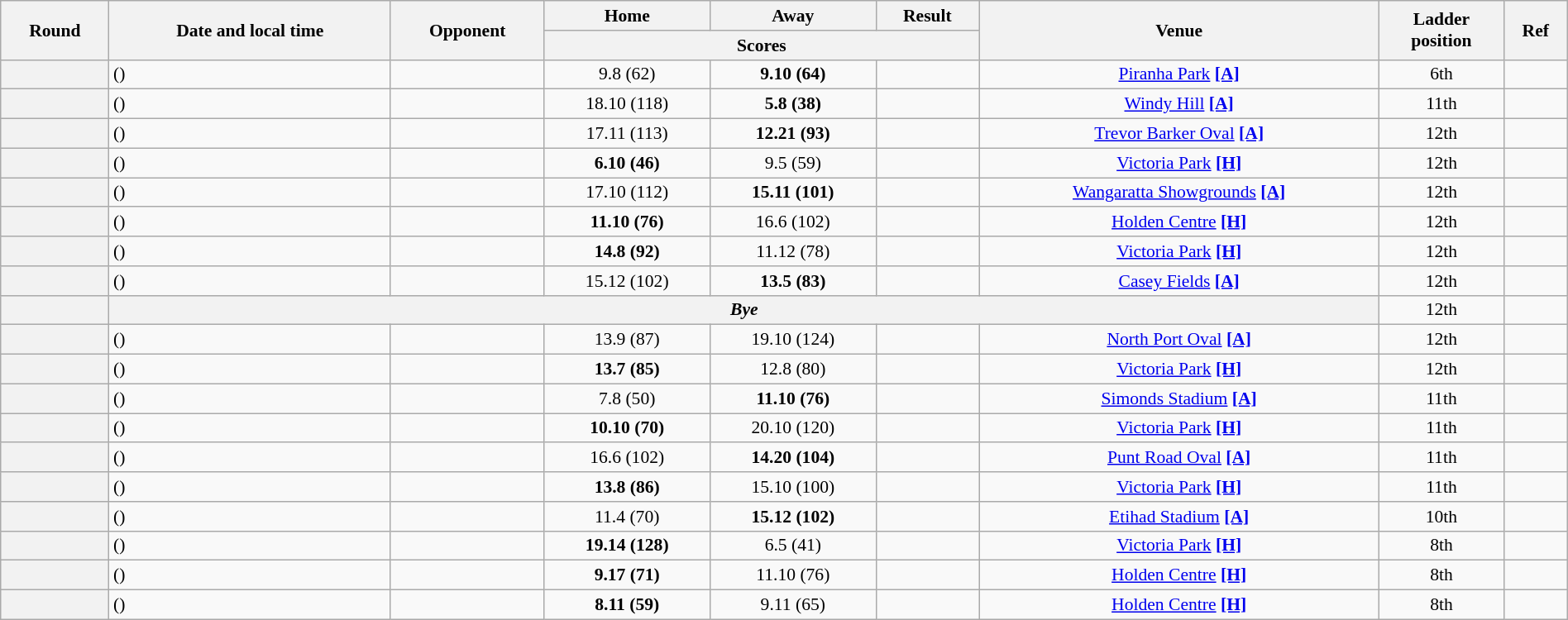<table class="wikitable plainrowheaders" style="font-size:90%; width:100%; text-align:center;">
<tr>
<th scope="col" rowspan="2">Round</th>
<th scope="col" rowspan="2">Date and local time</th>
<th scope="col" rowspan="2">Opponent</th>
<th scope="col">Home</th>
<th scope="col">Away</th>
<th scope="col">Result</th>
<th scope="col" rowspan="2">Venue</th>
<th scope="col" rowspan="2">Ladder<br>position</th>
<th scope="col" class="unsortable" rowspan=2>Ref</th>
</tr>
<tr>
<th scope="col" colspan="3">Scores</th>
</tr>
<tr>
<th scope="row"></th>
<td align=left> ()</td>
<td align=left></td>
<td>9.8 (62)</td>
<td><strong>9.10 (64)</strong></td>
<td></td>
<td><a href='#'>Piranha Park</a> <a href='#'><strong>[A]</strong></a></td>
<td>6th</td>
<td></td>
</tr>
<tr>
<th scope="row"></th>
<td align=left> ()</td>
<td align=left></td>
<td>18.10 (118)</td>
<td><strong>5.8 (38)</strong></td>
<td></td>
<td><a href='#'>Windy Hill</a> <a href='#'><strong>[A]</strong></a></td>
<td>11th</td>
<td></td>
</tr>
<tr>
<th scope="row"></th>
<td align=left> ()</td>
<td align=left></td>
<td>17.11 (113)</td>
<td><strong>12.21 (93)</strong></td>
<td></td>
<td><a href='#'>Trevor Barker Oval</a> <a href='#'><strong>[A]</strong></a></td>
<td>12th</td>
<td></td>
</tr>
<tr>
<th scope="row"></th>
<td align=left> ()</td>
<td align=left></td>
<td><strong>6.10 (46)</strong></td>
<td>9.5 (59)</td>
<td></td>
<td><a href='#'>Victoria Park</a> <a href='#'><strong>[H]</strong></a></td>
<td>12th</td>
<td></td>
</tr>
<tr>
<th scope="row"></th>
<td align=left> ()</td>
<td align=left></td>
<td>17.10 (112)</td>
<td><strong>15.11 (101)</strong></td>
<td></td>
<td><a href='#'>Wangaratta Showgrounds</a> <a href='#'><strong>[A]</strong></a></td>
<td>12th</td>
<td></td>
</tr>
<tr>
<th scope="row"></th>
<td align=left> ()</td>
<td align=left></td>
<td><strong>11.10 (76)</strong></td>
<td>16.6 (102)</td>
<td></td>
<td><a href='#'>Holden Centre</a> <a href='#'><strong>[H]</strong></a></td>
<td>12th</td>
<td></td>
</tr>
<tr>
<th scope="row"></th>
<td align=left> ()</td>
<td align=left></td>
<td><strong>14.8 (92)</strong></td>
<td>11.12 (78)</td>
<td></td>
<td><a href='#'>Victoria Park</a> <a href='#'><strong>[H]</strong></a></td>
<td>12th</td>
<td></td>
</tr>
<tr>
<th scope="row"></th>
<td align=left> ()</td>
<td align=left></td>
<td>15.12 (102)</td>
<td><strong>13.5 (83)</strong></td>
<td></td>
<td><a href='#'>Casey Fields</a> <a href='#'><strong>[A]</strong></a></td>
<td>12th</td>
<td></td>
</tr>
<tr>
<th scope="row"></th>
<th colspan=6><span><em>Bye</em></span></th>
<td>12th</td>
<td></td>
</tr>
<tr>
<th scope="row"></th>
<td align=left> ()</td>
<td align=left></td>
<td>13.9 (87)</td>
<td>19.10 (124)</td>
<td></td>
<td><a href='#'>North Port Oval</a> <a href='#'><strong>[A]</strong></a></td>
<td>12th</td>
<td></td>
</tr>
<tr>
<th scope="row"></th>
<td align=left> ()</td>
<td align=left></td>
<td><strong>13.7 (85)</strong></td>
<td>12.8 (80)</td>
<td></td>
<td><a href='#'>Victoria Park</a> <a href='#'><strong>[H]</strong></a></td>
<td>12th</td>
<td></td>
</tr>
<tr>
<th scope="row"></th>
<td align=left> ()</td>
<td align=left></td>
<td>7.8 (50)</td>
<td><strong>11.10 (76)</strong></td>
<td></td>
<td><a href='#'>Simonds Stadium</a> <a href='#'><strong>[A]</strong></a></td>
<td>11th</td>
<td></td>
</tr>
<tr>
<th scope="row"></th>
<td align=left> ()</td>
<td align=left></td>
<td><strong>10.10 (70)</strong></td>
<td>20.10 (120)</td>
<td></td>
<td><a href='#'>Victoria Park</a> <a href='#'><strong>[H]</strong></a></td>
<td>11th</td>
<td></td>
</tr>
<tr>
<th scope="row"></th>
<td align=left> ()</td>
<td align=left></td>
<td>16.6 (102)</td>
<td><strong>14.20 (104)</strong></td>
<td></td>
<td><a href='#'>Punt Road Oval</a> <a href='#'><strong>[A]</strong></a></td>
<td>11th</td>
<td></td>
</tr>
<tr>
<th scope="row"></th>
<td align=left> ()</td>
<td align=left></td>
<td><strong>13.8 (86)</strong></td>
<td>15.10 (100)</td>
<td></td>
<td><a href='#'>Victoria Park</a> <a href='#'><strong>[H]</strong></a></td>
<td>11th</td>
<td></td>
</tr>
<tr>
<th scope="row"></th>
<td align=left> ()</td>
<td align=left></td>
<td>11.4 (70)</td>
<td><strong>15.12 (102)</strong></td>
<td></td>
<td><a href='#'>Etihad Stadium</a> <a href='#'><strong>[A]</strong></a></td>
<td>10th</td>
<td></td>
</tr>
<tr>
<th scope="row"></th>
<td align=left> ()</td>
<td align=left></td>
<td><strong>19.14 (128)</strong></td>
<td>6.5 (41)</td>
<td></td>
<td><a href='#'>Victoria Park</a> <a href='#'><strong>[H]</strong></a></td>
<td>8th</td>
<td></td>
</tr>
<tr>
<th scope="row"></th>
<td align=left> ()</td>
<td align=left></td>
<td><strong>9.17 (71)</strong></td>
<td>11.10 (76)</td>
<td></td>
<td><a href='#'>Holden Centre</a> <a href='#'><strong>[H]</strong></a></td>
<td>8th</td>
<td></td>
</tr>
<tr>
<th scope="row"></th>
<td align=left> ()</td>
<td align=left></td>
<td><strong>8.11 (59)</strong></td>
<td>9.11 (65)</td>
<td></td>
<td><a href='#'>Holden Centre</a> <a href='#'><strong>[H]</strong></a></td>
<td>8th</td>
<td></td>
</tr>
</table>
